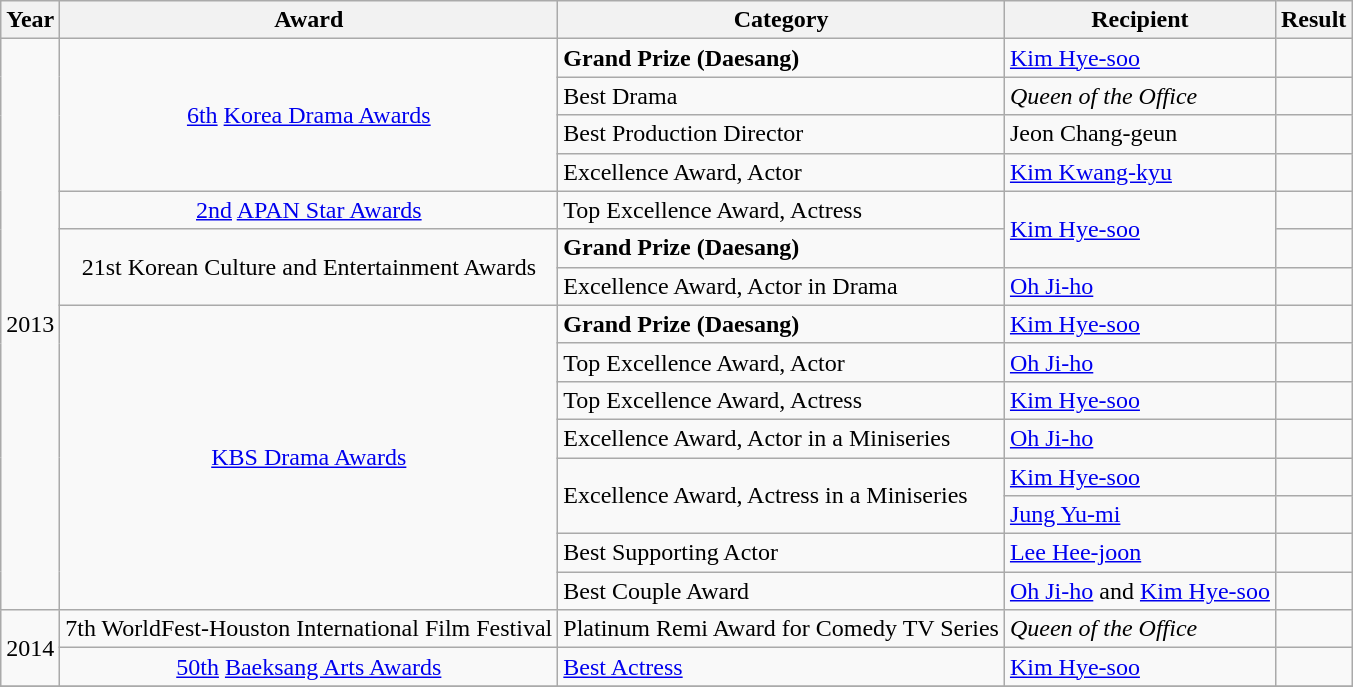<table class="wikitable">
<tr>
<th>Year</th>
<th>Award</th>
<th>Category</th>
<th>Recipient</th>
<th>Result</th>
</tr>
<tr>
<td rowspan="15">2013</td>
<td rowspan="4" style="text-align:center;"><a href='#'>6th</a> <a href='#'>Korea Drama Awards</a></td>
<td><strong>Grand Prize (Daesang)</strong></td>
<td><a href='#'>Kim Hye-soo</a></td>
<td></td>
</tr>
<tr>
<td>Best Drama</td>
<td><em>Queen of the Office</em></td>
<td></td>
</tr>
<tr>
<td>Best Production Director</td>
<td>Jeon Chang-geun</td>
<td></td>
</tr>
<tr>
<td>Excellence Award, Actor</td>
<td><a href='#'>Kim Kwang-kyu</a></td>
<td></td>
</tr>
<tr>
<td style="text-align:center;"><a href='#'>2nd</a> <a href='#'>APAN Star Awards</a></td>
<td>Top Excellence Award, Actress</td>
<td rowspan=2><a href='#'>Kim Hye-soo</a></td>
<td></td>
</tr>
<tr>
<td rowspan=2 style="text-align:center;">21st Korean Culture and Entertainment Awards</td>
<td><strong>Grand Prize (Daesang)</strong></td>
<td></td>
</tr>
<tr>
<td>Excellence Award, Actor in Drama</td>
<td><a href='#'>Oh Ji-ho</a></td>
<td></td>
</tr>
<tr>
<td rowspan=8 style="text-align:center;"><a href='#'>KBS Drama Awards</a></td>
<td><strong>Grand Prize (Daesang)</strong></td>
<td><a href='#'>Kim Hye-soo</a></td>
<td></td>
</tr>
<tr>
<td>Top Excellence Award, Actor</td>
<td><a href='#'>Oh Ji-ho</a></td>
<td></td>
</tr>
<tr>
<td>Top Excellence Award, Actress</td>
<td><a href='#'>Kim Hye-soo</a></td>
<td></td>
</tr>
<tr>
<td>Excellence Award, Actor in a Miniseries</td>
<td><a href='#'>Oh Ji-ho</a></td>
<td></td>
</tr>
<tr>
<td rowspan=2>Excellence Award, Actress in a Miniseries</td>
<td><a href='#'>Kim Hye-soo</a></td>
<td></td>
</tr>
<tr>
<td><a href='#'>Jung Yu-mi</a></td>
<td></td>
</tr>
<tr>
<td>Best Supporting Actor</td>
<td><a href='#'>Lee Hee-joon</a></td>
<td></td>
</tr>
<tr>
<td>Best Couple Award</td>
<td><a href='#'>Oh Ji-ho</a> and <a href='#'>Kim Hye-soo</a></td>
<td></td>
</tr>
<tr>
<td rowspan=2>2014</td>
<td style="text-align:center;">7th WorldFest-Houston International Film Festival</td>
<td>Platinum Remi Award for Comedy TV Series</td>
<td><em>Queen of the Office</em></td>
<td></td>
</tr>
<tr>
<td style="text-align:center;"><a href='#'>50th</a> <a href='#'>Baeksang Arts Awards</a></td>
<td><a href='#'>Best Actress</a></td>
<td><a href='#'>Kim Hye-soo</a></td>
<td></td>
</tr>
<tr>
</tr>
</table>
